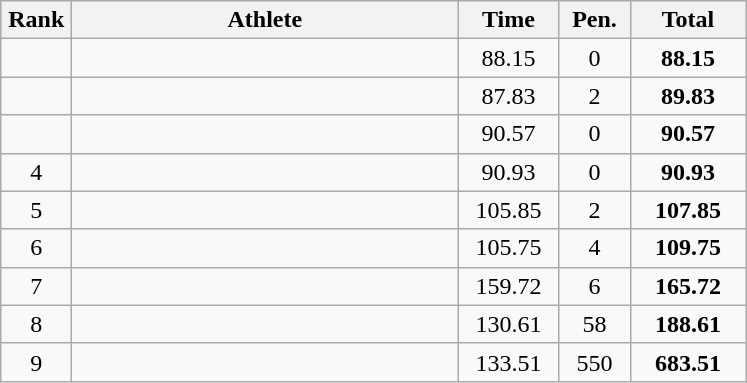<table class=wikitable style="text-align:center">
<tr>
<th width=40>Rank</th>
<th width=250>Athlete</th>
<th width=60>Time</th>
<th width=40>Pen.</th>
<th width=70>Total</th>
</tr>
<tr>
<td></td>
<td align=left></td>
<td>88.15</td>
<td>0</td>
<td><strong>88.15</strong></td>
</tr>
<tr>
<td></td>
<td align=left></td>
<td>87.83</td>
<td>2</td>
<td><strong>89.83</strong></td>
</tr>
<tr>
<td></td>
<td align=left></td>
<td>90.57</td>
<td>0</td>
<td><strong>90.57</strong></td>
</tr>
<tr>
<td>4</td>
<td align=left></td>
<td>90.93</td>
<td>0</td>
<td><strong>90.93</strong></td>
</tr>
<tr>
<td>5</td>
<td align=left></td>
<td>105.85</td>
<td>2</td>
<td><strong>107.85</strong></td>
</tr>
<tr>
<td>6</td>
<td align=left></td>
<td>105.75</td>
<td>4</td>
<td><strong>109.75</strong></td>
</tr>
<tr>
<td>7</td>
<td align=left></td>
<td>159.72</td>
<td>6</td>
<td><strong>165.72</strong></td>
</tr>
<tr>
<td>8</td>
<td align=left></td>
<td>130.61</td>
<td>58</td>
<td><strong>188.61</strong></td>
</tr>
<tr>
<td>9</td>
<td align=left></td>
<td>133.51</td>
<td>550</td>
<td><strong>683.51</strong></td>
</tr>
</table>
